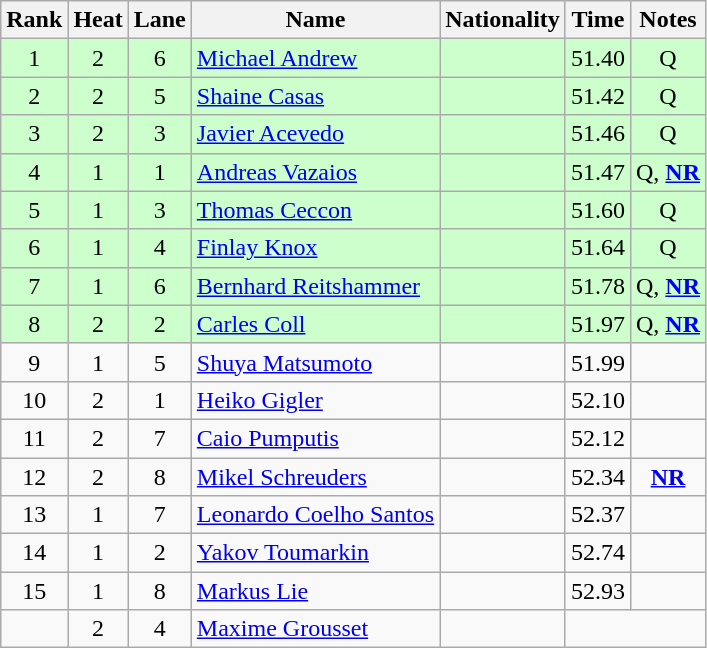<table class="wikitable sortable" style="text-align:center">
<tr>
<th>Rank</th>
<th>Heat</th>
<th>Lane</th>
<th>Name</th>
<th>Nationality</th>
<th>Time</th>
<th>Notes</th>
</tr>
<tr bgcolor=ccffcc>
<td>1</td>
<td>2</td>
<td>6</td>
<td align=left><a href='#'>Michael Andrew</a></td>
<td align=left></td>
<td>51.40</td>
<td>Q</td>
</tr>
<tr bgcolor=ccffcc>
<td>2</td>
<td>2</td>
<td>5</td>
<td align=left><a href='#'>Shaine Casas</a></td>
<td align=left></td>
<td>51.42</td>
<td>Q</td>
</tr>
<tr bgcolor=ccffcc>
<td>3</td>
<td>2</td>
<td>3</td>
<td align=left><a href='#'>Javier Acevedo</a></td>
<td align=left></td>
<td>51.46</td>
<td>Q</td>
</tr>
<tr bgcolor=ccffcc>
<td>4</td>
<td>1</td>
<td>1</td>
<td align=left><a href='#'>Andreas Vazaios</a></td>
<td align=left></td>
<td>51.47</td>
<td>Q, <strong><a href='#'>NR</a></strong></td>
</tr>
<tr bgcolor=ccffcc>
<td>5</td>
<td>1</td>
<td>3</td>
<td align=left><a href='#'>Thomas Ceccon</a></td>
<td align=left></td>
<td>51.60</td>
<td>Q</td>
</tr>
<tr bgcolor=ccffcc>
<td>6</td>
<td>1</td>
<td>4</td>
<td align=left><a href='#'>Finlay Knox</a></td>
<td align=left></td>
<td>51.64</td>
<td>Q</td>
</tr>
<tr bgcolor=ccffcc>
<td>7</td>
<td>1</td>
<td>6</td>
<td align=left><a href='#'>Bernhard Reitshammer</a></td>
<td align=left></td>
<td>51.78</td>
<td>Q, <strong><a href='#'>NR</a></strong></td>
</tr>
<tr bgcolor=ccffcc>
<td>8</td>
<td>2</td>
<td>2</td>
<td align=left><a href='#'>Carles Coll</a></td>
<td align=left></td>
<td>51.97</td>
<td>Q, <strong><a href='#'>NR</a></strong></td>
</tr>
<tr>
<td>9</td>
<td>1</td>
<td>5</td>
<td align=left><a href='#'>Shuya Matsumoto</a></td>
<td align=left></td>
<td>51.99</td>
<td></td>
</tr>
<tr>
<td>10</td>
<td>2</td>
<td>1</td>
<td align=left><a href='#'>Heiko Gigler</a></td>
<td align=left></td>
<td>52.10</td>
<td></td>
</tr>
<tr>
<td>11</td>
<td>2</td>
<td>7</td>
<td align=left><a href='#'>Caio Pumputis</a></td>
<td align=left></td>
<td>52.12</td>
<td></td>
</tr>
<tr>
<td>12</td>
<td>2</td>
<td>8</td>
<td align=left><a href='#'>Mikel Schreuders</a></td>
<td align=left></td>
<td>52.34</td>
<td><strong><a href='#'>NR</a></strong></td>
</tr>
<tr>
<td>13</td>
<td>1</td>
<td>7</td>
<td align=left><a href='#'>Leonardo Coelho Santos</a></td>
<td align=left></td>
<td>52.37</td>
<td></td>
</tr>
<tr>
<td>14</td>
<td>1</td>
<td>2</td>
<td align=left><a href='#'>Yakov Toumarkin</a></td>
<td align=left></td>
<td>52.74</td>
<td></td>
</tr>
<tr>
<td>15</td>
<td>1</td>
<td>8</td>
<td align=left><a href='#'>Markus Lie</a></td>
<td align=left></td>
<td>52.93</td>
<td></td>
</tr>
<tr>
<td></td>
<td>2</td>
<td>4</td>
<td align=left><a href='#'>Maxime Grousset</a></td>
<td align=left></td>
<td colspan=2></td>
</tr>
</table>
